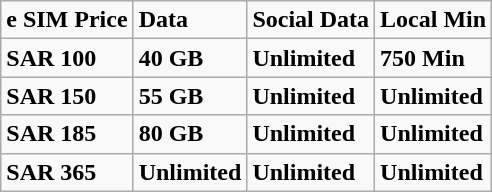<table class="wikitable">
<tr>
<td><strong>e SIM Price</strong></td>
<td><strong>Data</strong></td>
<td><strong>Social Data</strong></td>
<td><strong>Local Min</strong></td>
</tr>
<tr>
<td><strong>SAR 100</strong></td>
<td><strong>40 GB</strong></td>
<td><strong>Unlimited</strong></td>
<td><strong>750 Min</strong></td>
</tr>
<tr>
<td><strong>SAR 150</strong></td>
<td><strong>55 GB</strong></td>
<td><strong>Unlimited</strong></td>
<td><strong>Unlimited</strong></td>
</tr>
<tr>
<td><strong>SAR 185</strong></td>
<td><strong>80 GB</strong></td>
<td><strong>Unlimited</strong></td>
<td><strong>Unlimited</strong></td>
</tr>
<tr>
<td><strong>SAR 365</strong></td>
<td><strong>Unlimited</strong></td>
<td><strong>Unlimited</strong></td>
<td><strong>Unlimited</strong></td>
</tr>
</table>
